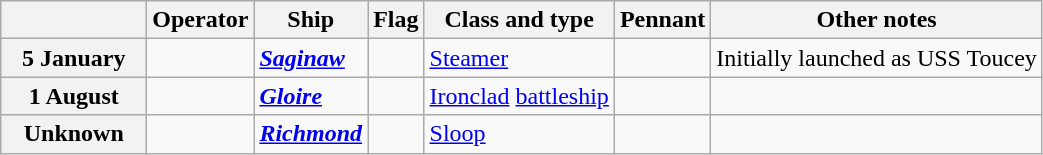<table Class="wikitable">
<tr>
<th width="90"></th>
<th>Operator</th>
<th>Ship</th>
<th>Flag</th>
<th>Class and type</th>
<th>Pennant</th>
<th>Other notes</th>
</tr>
<tr ---->
<th>5 January</th>
<td></td>
<td><a href='#'><strong><em>Saginaw</em></strong></a></td>
<td></td>
<td><a href='#'>Steamer</a></td>
<td></td>
<td>Initially launched as USS Toucey</td>
</tr>
<tr ---->
<th>1 August</th>
<td></td>
<td><a href='#'><strong><em>Gloire</em></strong></a></td>
<td></td>
<td><a href='#'>Ironclad</a> <a href='#'>battleship</a></td>
<td></td>
<td></td>
</tr>
<tr ---->
<th>Unknown</th>
<td></td>
<td><a href='#'><strong><em>Richmond</em></strong></a></td>
<td></td>
<td><a href='#'>Sloop</a></td>
<td></td>
<td></td>
</tr>
</table>
